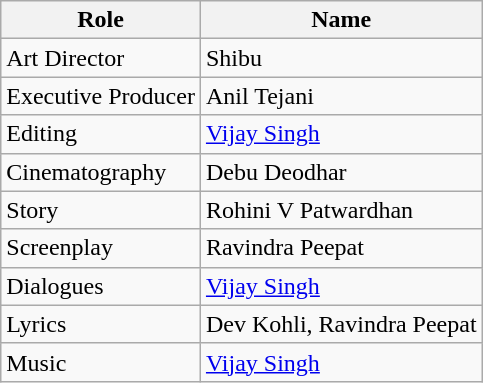<table class="wikitable">
<tr>
<th>Role</th>
<th>Name</th>
</tr>
<tr>
<td>Art Director</td>
<td>Shibu</td>
</tr>
<tr>
<td>Executive Producer</td>
<td>Anil Tejani</td>
</tr>
<tr>
<td>Editing</td>
<td><a href='#'>Vijay Singh</a></td>
</tr>
<tr>
<td>Cinematography</td>
<td>Debu Deodhar</td>
</tr>
<tr>
<td>Story</td>
<td>Rohini V Patwardhan</td>
</tr>
<tr>
<td>Screenplay</td>
<td>Ravindra Peepat</td>
</tr>
<tr>
<td>Dialogues</td>
<td><a href='#'>Vijay Singh</a></td>
</tr>
<tr>
<td>Lyrics</td>
<td>Dev Kohli, Ravindra Peepat</td>
</tr>
<tr>
<td>Music</td>
<td><a href='#'>Vijay Singh</a></td>
</tr>
</table>
